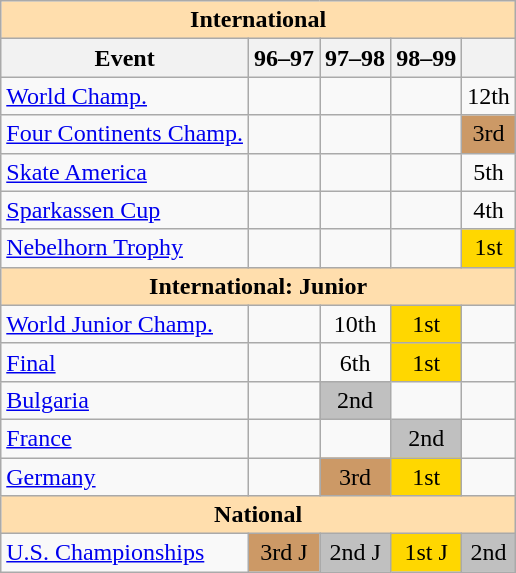<table class="wikitable" style="text-align:center">
<tr>
<th colspan="5" style="background-color: #ffdead; " align="center">International</th>
</tr>
<tr>
<th>Event</th>
<th>96–97</th>
<th>97–98</th>
<th>98–99</th>
<th></th>
</tr>
<tr>
<td align=left><a href='#'>World Champ.</a></td>
<td></td>
<td></td>
<td></td>
<td>12th</td>
</tr>
<tr>
<td align=left><a href='#'>Four Continents Champ.</a></td>
<td></td>
<td></td>
<td></td>
<td bgcolor=cc9966>3rd</td>
</tr>
<tr>
<td align=left> <a href='#'>Skate America</a></td>
<td></td>
<td></td>
<td></td>
<td>5th</td>
</tr>
<tr>
<td align=left> <a href='#'>Sparkassen Cup</a></td>
<td></td>
<td></td>
<td></td>
<td>4th</td>
</tr>
<tr>
<td align=left><a href='#'>Nebelhorn Trophy</a></td>
<td></td>
<td></td>
<td></td>
<td bgcolor=gold>1st</td>
</tr>
<tr>
<th colspan="5" style="background-color: #ffdead; " align="center">International: Junior</th>
</tr>
<tr>
<td align=left><a href='#'>World Junior Champ.</a></td>
<td></td>
<td>10th</td>
<td bgcolor=gold>1st</td>
<td></td>
</tr>
<tr>
<td align=left> <a href='#'>Final</a></td>
<td></td>
<td>6th</td>
<td bgcolor=gold>1st</td>
<td></td>
</tr>
<tr>
<td align=left> <a href='#'>Bulgaria</a></td>
<td></td>
<td bgcolor=silver>2nd</td>
<td></td>
<td></td>
</tr>
<tr>
<td align=left> <a href='#'>France</a></td>
<td></td>
<td></td>
<td bgcolor=silver>2nd</td>
<td></td>
</tr>
<tr>
<td align=left> <a href='#'>Germany</a></td>
<td></td>
<td bgcolor=cc9966>3rd</td>
<td bgcolor=gold>1st</td>
<td></td>
</tr>
<tr>
<th colspan="5" style="background-color: #ffdead; " align="center">National</th>
</tr>
<tr>
<td align=left><a href='#'>U.S. Championships</a></td>
<td bgcolor="cc9966">3rd J</td>
<td bgcolor=silver>2nd J</td>
<td bgcolor=gold>1st J</td>
<td bgcolor=silver>2nd</td>
</tr>
</table>
